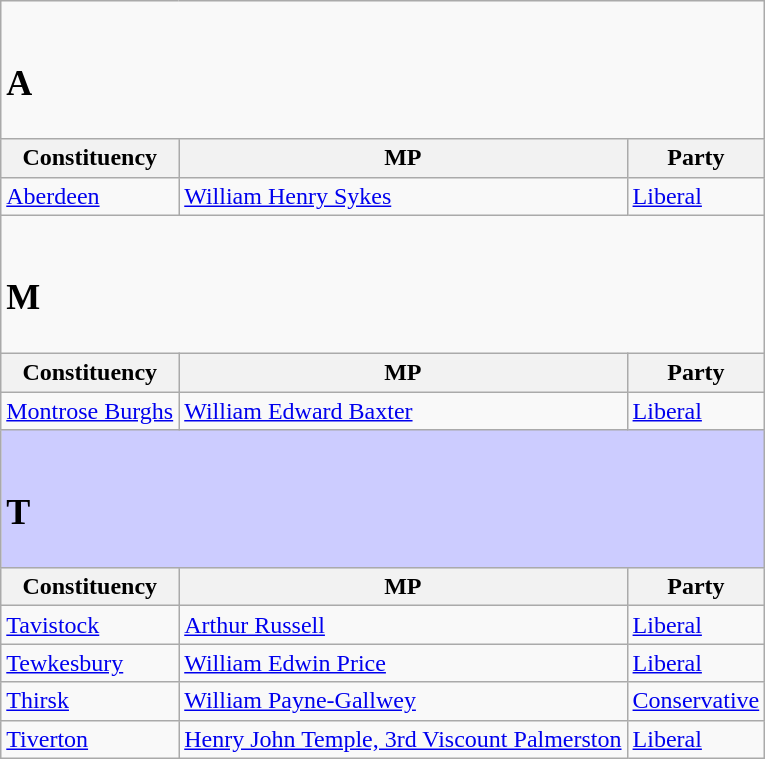<table class="wikitable" id="elected-mps">
<tr>
<td colspan="3"><br><h2>A</h2></td>
</tr>
<tr>
<th>Constituency</th>
<th>MP</th>
<th>Party</th>
</tr>
<tr>
<td><a href='#'>Aberdeen</a></td>
<td><a href='#'>William Henry Sykes</a></td>
<td><a href='#'>Liberal</a></td>
</tr>
<tr>
<td colspan="3"><br><h2>M</h2></td>
</tr>
<tr>
<th>Constituency</th>
<th>MP</th>
<th>Party</th>
</tr>
<tr>
<td><a href='#'>Montrose Burghs</a></td>
<td><a href='#'>William Edward Baxter</a></td>
<td><a href='#'>Liberal</a></td>
</tr>
<tr>
<td colspan="3" bgcolor="ccccff"><br><h2>T</h2></td>
</tr>
<tr>
<th>Constituency</th>
<th>MP</th>
<th>Party</th>
</tr>
<tr>
<td><a href='#'>Tavistock</a></td>
<td><a href='#'>Arthur Russell</a></td>
<td><a href='#'>Liberal</a></td>
</tr>
<tr>
<td><a href='#'>Tewkesbury</a></td>
<td><a href='#'>William Edwin Price</a></td>
<td><a href='#'>Liberal</a></td>
</tr>
<tr>
<td><a href='#'>Thirsk</a></td>
<td><a href='#'>William Payne-Gallwey</a></td>
<td><a href='#'>Conservative</a></td>
</tr>
<tr id="true-new-row">
<td><a href='#'>Tiverton</a></td>
<td><a href='#'>Henry John Temple, 3rd Viscount Palmerston</a></td>
<td><a href='#'>Liberal</a></td>
</tr>
</table>
